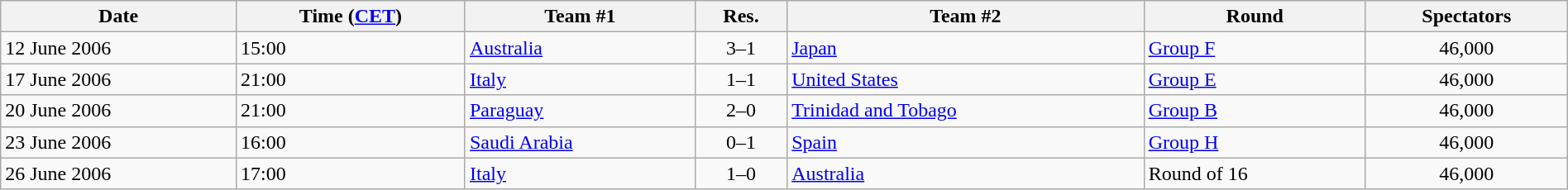<table class="wikitable" style="text-align: left;" width="100%">
<tr>
<th>Date</th>
<th>Time (<a href='#'>CET</a>)</th>
<th>Team #1</th>
<th>Res.</th>
<th>Team #2</th>
<th>Round</th>
<th>Spectators</th>
</tr>
<tr>
<td>12 June 2006</td>
<td>15:00</td>
<td> <a href='#'>Australia</a></td>
<td style="text-align:center;">3–1</td>
<td> <a href='#'>Japan</a></td>
<td><a href='#'>Group F</a></td>
<td style="text-align:center;">46,000</td>
</tr>
<tr>
<td>17 June 2006</td>
<td>21:00</td>
<td> <a href='#'>Italy</a></td>
<td style="text-align:center;">1–1</td>
<td> <a href='#'>United States</a></td>
<td><a href='#'>Group E</a></td>
<td style="text-align:center;">46,000</td>
</tr>
<tr>
<td>20 June 2006</td>
<td>21:00</td>
<td> <a href='#'>Paraguay</a></td>
<td style="text-align:center;">2–0</td>
<td> <a href='#'>Trinidad and Tobago</a></td>
<td><a href='#'>Group B</a></td>
<td style="text-align:center;">46,000</td>
</tr>
<tr>
<td>23 June 2006</td>
<td>16:00</td>
<td> <a href='#'>Saudi Arabia</a></td>
<td style="text-align:center;">0–1</td>
<td> <a href='#'>Spain</a></td>
<td><a href='#'>Group H</a></td>
<td style="text-align:center;">46,000</td>
</tr>
<tr>
<td>26 June 2006</td>
<td>17:00</td>
<td> <a href='#'>Italy</a></td>
<td style="text-align:center;">1–0</td>
<td> <a href='#'>Australia</a></td>
<td>Round of 16</td>
<td style="text-align:center;">46,000</td>
</tr>
</table>
